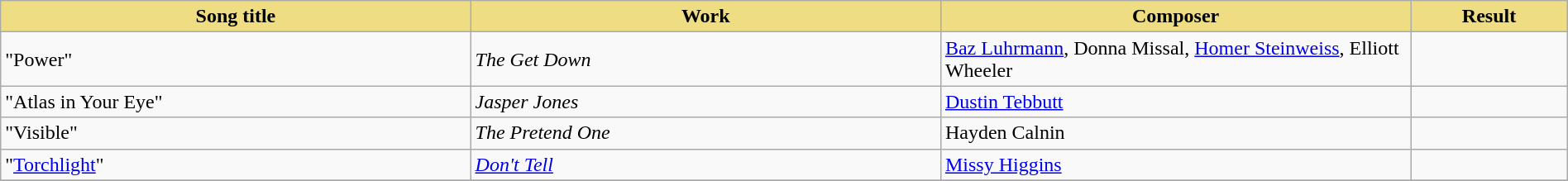<table class="wikitable" width=100%>
<tr>
<th style="width:30%;background:#EEDD82;">Song title</th>
<th style="width:30%;background:#EEDD82;">Work</th>
<th style="width:30%;background:#EEDD82;">Composer</th>
<th style="width:10%;background:#EEDD82;">Result<br></th>
</tr>
<tr>
<td>"Power"</td>
<td><em>The Get Down</em></td>
<td><a href='#'>Baz Luhrmann</a>, Donna Missal, <a href='#'>Homer Steinweiss</a>, Elliott Wheeler</td>
<td></td>
</tr>
<tr>
<td>"Atlas in Your Eye"</td>
<td><em>Jasper Jones</em></td>
<td><a href='#'>Dustin Tebbutt</a></td>
<td></td>
</tr>
<tr>
<td>"Visible"</td>
<td><em>The Pretend One</em></td>
<td>Hayden Calnin</td>
<td></td>
</tr>
<tr>
<td>"<a href='#'>Torchlight</a>"</td>
<td><em><a href='#'>Don't Tell</a></em></td>
<td><a href='#'>Missy Higgins</a></td>
<td></td>
</tr>
<tr>
</tr>
</table>
